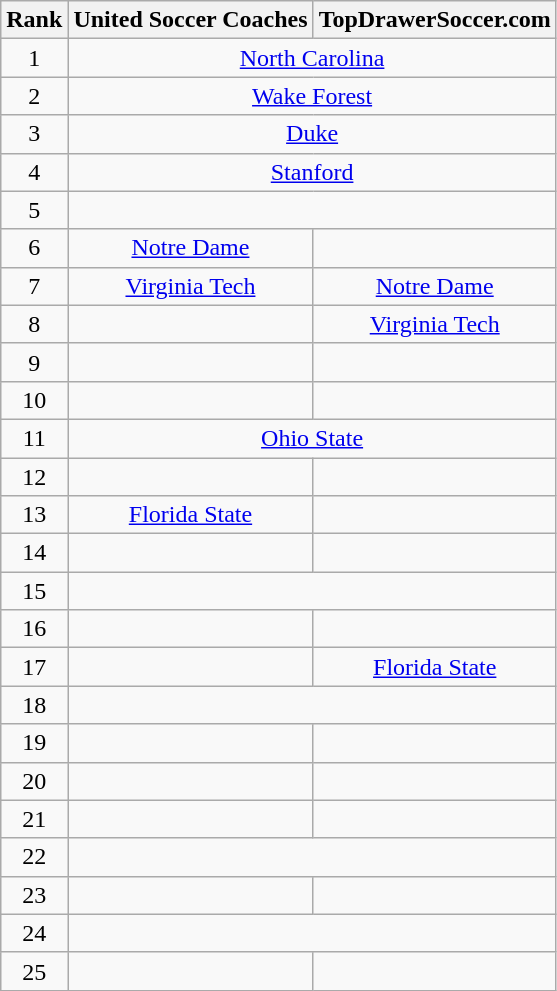<table class="wikitable" style="text-align: center;">
<tr>
<th>Rank</th>
<th>United Soccer Coaches<br></th>
<th>TopDrawerSoccer.com</th>
</tr>
<tr>
<td>1</td>
<td colspan=2><a href='#'>North Carolina</a></td>
</tr>
<tr>
<td>2</td>
<td colspan=2><a href='#'>Wake Forest</a></td>
</tr>
<tr>
<td>3</td>
<td colspan=2><a href='#'>Duke</a></td>
</tr>
<tr>
<td>4</td>
<td colspan=2><a href='#'>Stanford</a></td>
</tr>
<tr>
<td>5</td>
<td colspan=2></td>
</tr>
<tr>
<td>6</td>
<td><a href='#'>Notre Dame</a></td>
<td></td>
</tr>
<tr>
<td>7</td>
<td><a href='#'>Virginia Tech</a></td>
<td><a href='#'>Notre Dame</a></td>
</tr>
<tr>
<td>8</td>
<td></td>
<td><a href='#'>Virginia Tech</a></td>
</tr>
<tr>
<td>9</td>
<td></td>
<td></td>
</tr>
<tr>
<td>10</td>
<td></td>
<td></td>
</tr>
<tr>
<td>11</td>
<td colspan=2><a href='#'>Ohio State</a></td>
</tr>
<tr>
<td>12</td>
<td></td>
<td></td>
</tr>
<tr>
<td>13</td>
<td><a href='#'>Florida State</a></td>
<td></td>
</tr>
<tr>
<td>14</td>
<td></td>
<td></td>
</tr>
<tr>
<td>15</td>
<td colspan=2></td>
</tr>
<tr>
<td>16</td>
<td></td>
<td></td>
</tr>
<tr>
<td>17</td>
<td></td>
<td><a href='#'>Florida State</a></td>
</tr>
<tr>
<td>18</td>
<td colspan=2></td>
</tr>
<tr>
<td>19</td>
<td></td>
<td></td>
</tr>
<tr>
<td>20</td>
<td></td>
<td></td>
</tr>
<tr>
<td>21</td>
<td></td>
<td></td>
</tr>
<tr>
<td>22</td>
<td colspan=2></td>
</tr>
<tr>
<td>23</td>
<td></td>
<td></td>
</tr>
<tr>
<td>24</td>
<td colspan=2></td>
</tr>
<tr>
<td>25</td>
<td></td>
<td></td>
</tr>
</table>
